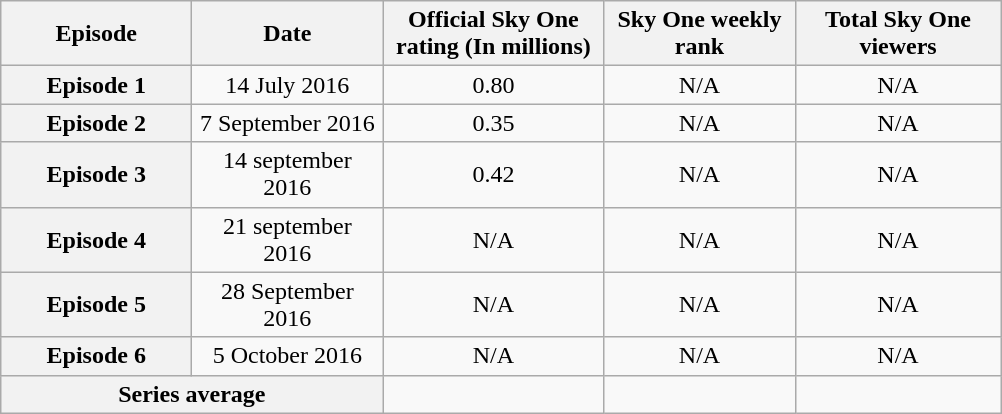<table class="wikitable sortable" style="text-align:center">
<tr>
<th scope="col" style="width:120px;">Episode</th>
<th scope="col" style="width:120px;">Date</th>
<th scope="col" style="width:140px;">Official Sky One rating (In millions)</th>
<th scope="col" style="width:120px;">Sky One weekly rank</th>
<th scope="col" style="width:130px;">Total Sky One viewers</th>
</tr>
<tr>
<th scope="row">Episode 1</th>
<td>14 July 2016</td>
<td>0.80</td>
<td>N/A</td>
<td>N/A</td>
</tr>
<tr>
<th scope="row">Episode 2</th>
<td>7 September 2016</td>
<td>0.35</td>
<td>N/A</td>
<td>N/A</td>
</tr>
<tr>
<th scope="row">Episode 3</th>
<td>14 september 2016</td>
<td>0.42</td>
<td>N/A</td>
<td>N/A</td>
</tr>
<tr>
<th scope="row">Episode 4</th>
<td>21 september 2016</td>
<td>N/A</td>
<td>N/A</td>
<td>N/A</td>
</tr>
<tr>
<th scope="row">Episode 5</th>
<td>28 September 2016</td>
<td>N/A</td>
<td>N/A</td>
<td>N/A</td>
</tr>
<tr>
<th scope="row">Episode 6</th>
<td>5 October 2016</td>
<td>N/A</td>
<td>N/A</td>
<td>N/A</td>
</tr>
<tr>
<th scope="row" colspan="2">Series average</th>
<td></td>
<td></td>
<td></td>
</tr>
</table>
